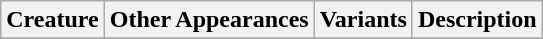<table class="wikitable">
<tr>
<th>Creature</th>
<th>Other Appearances</th>
<th>Variants</th>
<th>Description</th>
</tr>
<tr>
</tr>
</table>
